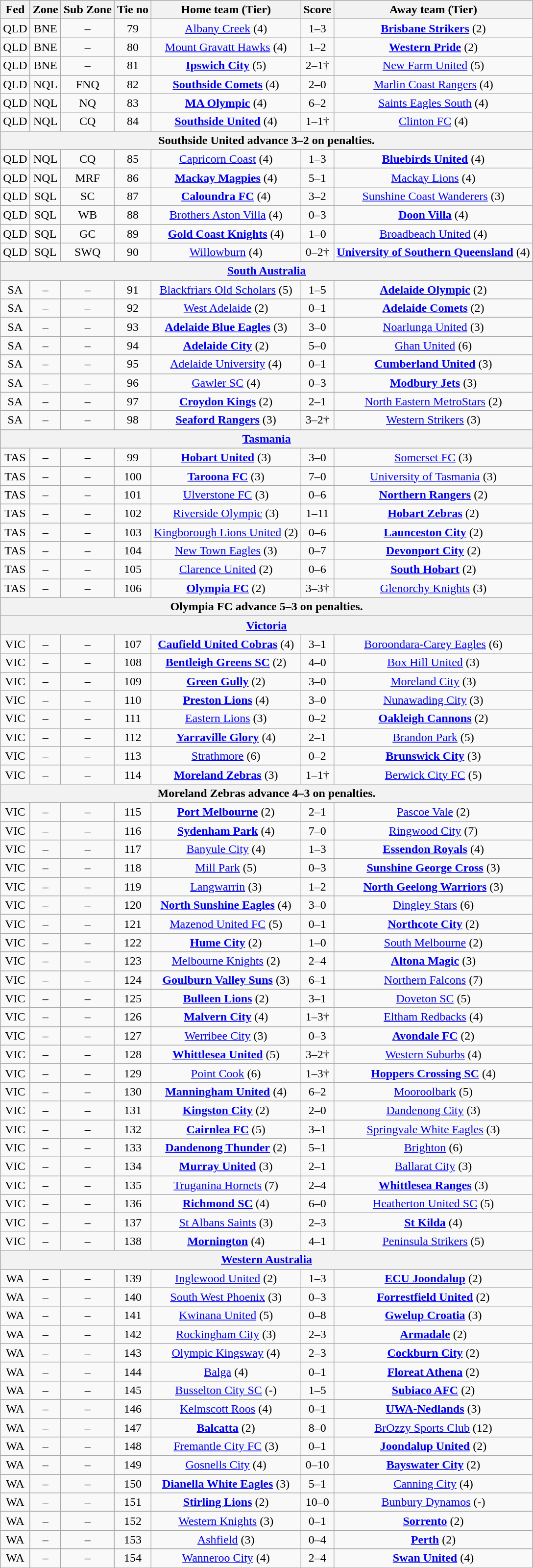<table class="wikitable" style="text-align:center">
<tr>
<th>Fed</th>
<th>Zone</th>
<th>Sub Zone</th>
<th>Tie no</th>
<th>Home team (Tier)</th>
<th>Score</th>
<th>Away team (Tier)</th>
</tr>
<tr>
<td>QLD</td>
<td>BNE</td>
<td>–</td>
<td>79</td>
<td><a href='#'>Albany Creek</a> (4)</td>
<td>1–3</td>
<td><strong><a href='#'>Brisbane Strikers</a></strong> (2)</td>
</tr>
<tr>
<td>QLD</td>
<td>BNE</td>
<td>–</td>
<td>80</td>
<td><a href='#'>Mount Gravatt Hawks</a> (4)</td>
<td>1–2</td>
<td><strong><a href='#'>Western Pride</a></strong> (2)</td>
</tr>
<tr>
<td>QLD</td>
<td>BNE</td>
<td>–</td>
<td>81</td>
<td><strong><a href='#'>Ipswich City</a></strong> (5)</td>
<td>2–1†</td>
<td><a href='#'>New Farm United</a> (5)</td>
</tr>
<tr>
<td>QLD</td>
<td>NQL</td>
<td>FNQ</td>
<td>82</td>
<td><strong><a href='#'>Southside Comets</a></strong> (4)</td>
<td>2–0</td>
<td><a href='#'>Marlin Coast Rangers</a> (4)</td>
</tr>
<tr>
<td>QLD</td>
<td>NQL</td>
<td>NQ</td>
<td>83</td>
<td><strong><a href='#'>MA Olympic</a></strong> (4)</td>
<td>6–2</td>
<td><a href='#'>Saints Eagles South</a> (4)</td>
</tr>
<tr>
<td>QLD</td>
<td>NQL</td>
<td>CQ</td>
<td>84</td>
<td><strong><a href='#'>Southside United</a></strong> (4)</td>
<td>1–1†</td>
<td><a href='#'>Clinton FC</a> (4)</td>
</tr>
<tr>
<th colspan=7>Southside United advance 3–2 on penalties.</th>
</tr>
<tr>
<td>QLD</td>
<td>NQL</td>
<td>CQ</td>
<td>85</td>
<td><a href='#'>Capricorn Coast</a> (4)</td>
<td>1–3</td>
<td><strong><a href='#'>Bluebirds United</a></strong> (4)</td>
</tr>
<tr>
<td>QLD</td>
<td>NQL</td>
<td>MRF</td>
<td>86</td>
<td><strong><a href='#'>Mackay Magpies</a></strong> (4)</td>
<td>5–1</td>
<td><a href='#'>Mackay Lions</a> (4)</td>
</tr>
<tr>
<td>QLD</td>
<td>SQL</td>
<td>SC</td>
<td>87</td>
<td><strong><a href='#'>Caloundra FC</a></strong> (4)</td>
<td>3–2</td>
<td><a href='#'>Sunshine Coast Wanderers</a> (3)</td>
</tr>
<tr>
<td>QLD</td>
<td>SQL</td>
<td>WB</td>
<td>88</td>
<td><a href='#'>Brothers Aston Villa</a> (4)</td>
<td>0–3</td>
<td><strong><a href='#'>Doon Villa</a></strong> (4)</td>
</tr>
<tr>
<td>QLD</td>
<td>SQL</td>
<td>GC</td>
<td>89</td>
<td><strong><a href='#'>Gold Coast Knights</a></strong> (4)</td>
<td>1–0</td>
<td><a href='#'>Broadbeach United</a> (4)</td>
</tr>
<tr>
<td>QLD</td>
<td>SQL</td>
<td>SWQ</td>
<td>90</td>
<td><a href='#'>Willowburn</a> (4)</td>
<td>0–2†</td>
<td><strong><a href='#'>University of Southern Queensland</a></strong> (4)</td>
</tr>
<tr>
<th colspan=7><a href='#'>South Australia</a></th>
</tr>
<tr>
<td>SA</td>
<td>–</td>
<td>–</td>
<td>91</td>
<td><a href='#'>Blackfriars Old Scholars</a> (5)</td>
<td>1–5</td>
<td><strong><a href='#'>Adelaide Olympic</a></strong> (2)</td>
</tr>
<tr>
<td>SA</td>
<td>–</td>
<td>–</td>
<td>92</td>
<td><a href='#'>West Adelaide</a> (2)</td>
<td>0–1</td>
<td><strong><a href='#'>Adelaide Comets</a></strong> (2)</td>
</tr>
<tr>
<td>SA</td>
<td>–</td>
<td>–</td>
<td>93</td>
<td><strong><a href='#'>Adelaide Blue Eagles</a></strong> (3)</td>
<td>3–0</td>
<td><a href='#'>Noarlunga United</a> (3)</td>
</tr>
<tr>
<td>SA</td>
<td>–</td>
<td>–</td>
<td>94</td>
<td><strong><a href='#'>Adelaide City</a></strong> (2)</td>
<td>5–0</td>
<td><a href='#'>Ghan United</a> (6)</td>
</tr>
<tr>
<td>SA</td>
<td>–</td>
<td>–</td>
<td>95</td>
<td><a href='#'>Adelaide University</a> (4)</td>
<td>0–1</td>
<td><strong><a href='#'>Cumberland United</a></strong> (3)</td>
</tr>
<tr>
<td>SA</td>
<td>–</td>
<td>–</td>
<td>96</td>
<td><a href='#'>Gawler SC</a> (4)</td>
<td>0–3</td>
<td><strong><a href='#'>Modbury Jets</a></strong> (3)</td>
</tr>
<tr>
<td>SA</td>
<td>–</td>
<td>–</td>
<td>97</td>
<td><strong><a href='#'>Croydon Kings</a></strong> (2)</td>
<td>2–1</td>
<td><a href='#'>North Eastern MetroStars</a> (2)</td>
</tr>
<tr>
<td>SA</td>
<td>–</td>
<td>–</td>
<td>98</td>
<td><strong><a href='#'>Seaford Rangers</a></strong> (3)</td>
<td>3–2†</td>
<td><a href='#'>Western Strikers</a> (3)</td>
</tr>
<tr>
<th colspan=7><a href='#'>Tasmania</a></th>
</tr>
<tr>
<td>TAS</td>
<td>–</td>
<td>–</td>
<td>99</td>
<td><strong><a href='#'>Hobart United</a></strong> (3)</td>
<td>3–0</td>
<td><a href='#'>Somerset FC</a> (3)</td>
</tr>
<tr>
<td>TAS</td>
<td>–</td>
<td>–</td>
<td>100</td>
<td><strong><a href='#'>Taroona FC</a></strong> (3)</td>
<td>7–0</td>
<td><a href='#'>University of Tasmania</a> (3)</td>
</tr>
<tr>
<td>TAS</td>
<td>–</td>
<td>–</td>
<td>101</td>
<td><a href='#'>Ulverstone FC</a> (3)</td>
<td>0–6</td>
<td><strong><a href='#'>Northern Rangers</a></strong> (2)</td>
</tr>
<tr>
<td>TAS</td>
<td>–</td>
<td>–</td>
<td>102</td>
<td><a href='#'>Riverside Olympic</a> (3)</td>
<td>1–11</td>
<td><strong><a href='#'>Hobart Zebras</a></strong> (2)</td>
</tr>
<tr>
<td>TAS</td>
<td>–</td>
<td>–</td>
<td>103</td>
<td><a href='#'>Kingborough Lions United</a> (2)</td>
<td>0–6</td>
<td><strong><a href='#'>Launceston City</a></strong> (2)</td>
</tr>
<tr>
<td>TAS</td>
<td>–</td>
<td>–</td>
<td>104</td>
<td><a href='#'>New Town Eagles</a> (3)</td>
<td>0–7</td>
<td><strong><a href='#'>Devonport City</a></strong> (2)</td>
</tr>
<tr>
<td>TAS</td>
<td>–</td>
<td>–</td>
<td>105</td>
<td><a href='#'>Clarence United</a> (2)</td>
<td>0–6</td>
<td><strong><a href='#'>South Hobart</a></strong> (2)</td>
</tr>
<tr>
<td>TAS</td>
<td>–</td>
<td>–</td>
<td>106</td>
<td><strong><a href='#'>Olympia FC</a></strong> (2)</td>
<td>3–3†</td>
<td><a href='#'>Glenorchy Knights</a> (3)</td>
</tr>
<tr>
<th colspan=7>Olympia FC advance 5–3 on penalties.</th>
</tr>
<tr>
<th colspan=7><a href='#'>Victoria</a></th>
</tr>
<tr>
<td>VIC</td>
<td>–</td>
<td>–</td>
<td>107</td>
<td><strong><a href='#'>Caufield United Cobras</a></strong> (4)</td>
<td>3–1</td>
<td><a href='#'>Boroondara-Carey Eagles</a> (6)</td>
</tr>
<tr>
<td>VIC</td>
<td>–</td>
<td>–</td>
<td>108</td>
<td><strong><a href='#'>Bentleigh Greens SC</a></strong> (2)</td>
<td>4–0</td>
<td><a href='#'>Box Hill United</a> (3)</td>
</tr>
<tr>
<td>VIC</td>
<td>–</td>
<td>–</td>
<td>109</td>
<td><strong><a href='#'>Green Gully</a></strong> (2)</td>
<td>3–0</td>
<td><a href='#'>Moreland City</a> (3)</td>
</tr>
<tr>
<td>VIC</td>
<td>–</td>
<td>–</td>
<td>110</td>
<td><strong><a href='#'>Preston Lions</a></strong> (4)</td>
<td>3–0</td>
<td><a href='#'>Nunawading City</a> (3)</td>
</tr>
<tr>
<td>VIC</td>
<td>–</td>
<td>–</td>
<td>111</td>
<td><a href='#'>Eastern Lions</a> (3)</td>
<td>0–2</td>
<td><strong><a href='#'>Oakleigh Cannons</a></strong> (2)</td>
</tr>
<tr>
<td>VIC</td>
<td>–</td>
<td>–</td>
<td>112</td>
<td><strong><a href='#'>Yarraville Glory</a></strong> (4)</td>
<td>2–1</td>
<td><a href='#'>Brandon Park</a> (5)</td>
</tr>
<tr>
<td>VIC</td>
<td>–</td>
<td>–</td>
<td>113</td>
<td><a href='#'>Strathmore</a> (6)</td>
<td>0–2</td>
<td><strong><a href='#'>Brunswick City</a></strong> (3)</td>
</tr>
<tr>
<td>VIC</td>
<td>–</td>
<td>–</td>
<td>114</td>
<td><strong><a href='#'>Moreland Zebras</a></strong> (3)</td>
<td>1–1†</td>
<td><a href='#'>Berwick City FC</a> (5)</td>
</tr>
<tr>
<th colspan=7>Moreland Zebras advance 4–3 on penalties.</th>
</tr>
<tr>
<td>VIC</td>
<td>–</td>
<td>–</td>
<td>115</td>
<td><strong><a href='#'>Port Melbourne</a></strong> (2)</td>
<td>2–1</td>
<td><a href='#'>Pascoe Vale</a> (2)</td>
</tr>
<tr>
<td>VIC</td>
<td>–</td>
<td>–</td>
<td>116</td>
<td><strong><a href='#'>Sydenham Park</a></strong> (4)</td>
<td>7–0</td>
<td><a href='#'>Ringwood City</a> (7)</td>
</tr>
<tr>
<td>VIC</td>
<td>–</td>
<td>–</td>
<td>117</td>
<td><a href='#'>Banyule City</a> (4)</td>
<td>1–3</td>
<td><strong><a href='#'>Essendon Royals</a></strong> (4)</td>
</tr>
<tr>
<td>VIC</td>
<td>–</td>
<td>–</td>
<td>118</td>
<td><a href='#'>Mill Park</a> (5)</td>
<td>0–3</td>
<td><strong><a href='#'>Sunshine George Cross</a></strong> (3)</td>
</tr>
<tr>
<td>VIC</td>
<td>–</td>
<td>–</td>
<td>119</td>
<td><a href='#'>Langwarrin</a> (3)</td>
<td>1–2</td>
<td><strong><a href='#'>North Geelong Warriors</a></strong> (3)</td>
</tr>
<tr>
<td>VIC</td>
<td>–</td>
<td>–</td>
<td>120</td>
<td><strong><a href='#'>North Sunshine Eagles</a></strong> (4)</td>
<td>3–0</td>
<td><a href='#'>Dingley Stars</a> (6)</td>
</tr>
<tr>
<td>VIC</td>
<td>–</td>
<td>–</td>
<td>121</td>
<td><a href='#'>Mazenod United FC</a> (5)</td>
<td>0–1</td>
<td><strong><a href='#'>Northcote City</a></strong> (2)</td>
</tr>
<tr>
<td>VIC</td>
<td>–</td>
<td>–</td>
<td>122</td>
<td><strong><a href='#'>Hume City</a></strong> (2)</td>
<td>1–0</td>
<td><a href='#'>South Melbourne</a> (2)</td>
</tr>
<tr>
<td>VIC</td>
<td>–</td>
<td>–</td>
<td>123</td>
<td><a href='#'>Melbourne Knights</a> (2)</td>
<td>2–4</td>
<td><strong><a href='#'>Altona Magic</a></strong> (3)</td>
</tr>
<tr>
<td>VIC</td>
<td>–</td>
<td>–</td>
<td>124</td>
<td><strong><a href='#'>Goulburn Valley Suns</a></strong> (3)</td>
<td>6–1</td>
<td><a href='#'>Northern Falcons</a> (7)</td>
</tr>
<tr>
<td>VIC</td>
<td>–</td>
<td>–</td>
<td>125</td>
<td><strong><a href='#'>Bulleen Lions</a></strong> (2)</td>
<td>3–1</td>
<td><a href='#'>Doveton SC</a> (5)</td>
</tr>
<tr>
<td>VIC</td>
<td>–</td>
<td>–</td>
<td>126</td>
<td><strong><a href='#'>Malvern City</a></strong> (4)</td>
<td>1–3†</td>
<td><a href='#'>Eltham Redbacks</a> (4)</td>
</tr>
<tr>
<td>VIC</td>
<td>–</td>
<td>–</td>
<td>127</td>
<td><a href='#'>Werribee City</a> (3)</td>
<td>0–3</td>
<td><strong><a href='#'>Avondale FC</a></strong> (2)</td>
</tr>
<tr>
<td>VIC</td>
<td>–</td>
<td>–</td>
<td>128</td>
<td><strong><a href='#'>Whittlesea United</a></strong> (5)</td>
<td>3–2†</td>
<td><a href='#'>Western Suburbs</a> (4)</td>
</tr>
<tr>
<td>VIC</td>
<td>–</td>
<td>–</td>
<td>129</td>
<td><a href='#'>Point Cook</a> (6)</td>
<td>1–3†</td>
<td><strong><a href='#'>Hoppers Crossing SC</a></strong> (4)</td>
</tr>
<tr>
<td>VIC</td>
<td>–</td>
<td>–</td>
<td>130</td>
<td><strong><a href='#'>Manningham United</a></strong> (4)</td>
<td>6–2</td>
<td><a href='#'>Mooroolbark</a> (5)</td>
</tr>
<tr>
<td>VIC</td>
<td>–</td>
<td>–</td>
<td>131</td>
<td><strong><a href='#'>Kingston City</a></strong> (2)</td>
<td>2–0</td>
<td><a href='#'>Dandenong City</a> (3)</td>
</tr>
<tr>
<td>VIC</td>
<td>–</td>
<td>–</td>
<td>132</td>
<td><strong><a href='#'>Cairnlea FC</a></strong> (5)</td>
<td>3–1</td>
<td><a href='#'>Springvale White Eagles</a> (3)</td>
</tr>
<tr>
<td>VIC</td>
<td>–</td>
<td>–</td>
<td>133</td>
<td><strong><a href='#'>Dandenong Thunder</a></strong> (2)</td>
<td>5–1</td>
<td><a href='#'>Brighton</a> (6)</td>
</tr>
<tr>
<td>VIC</td>
<td>–</td>
<td>–</td>
<td>134</td>
<td><strong><a href='#'>Murray United</a></strong> (3)</td>
<td>2–1</td>
<td><a href='#'>Ballarat City</a> (3)</td>
</tr>
<tr>
<td>VIC</td>
<td>–</td>
<td>–</td>
<td>135</td>
<td><a href='#'>Truganina Hornets</a> (7)</td>
<td>2–4</td>
<td><strong><a href='#'>Whittlesea Ranges</a></strong> (3)</td>
</tr>
<tr>
<td>VIC</td>
<td>–</td>
<td>–</td>
<td>136</td>
<td><strong><a href='#'>Richmond SC</a></strong> (4)</td>
<td>6–0</td>
<td><a href='#'>Heatherton United SC</a> (5)</td>
</tr>
<tr>
<td>VIC</td>
<td>–</td>
<td>–</td>
<td>137</td>
<td><a href='#'>St Albans Saints</a> (3)</td>
<td>2–3</td>
<td><strong><a href='#'>St Kilda</a></strong> (4)</td>
</tr>
<tr>
<td>VIC</td>
<td>–</td>
<td>–</td>
<td>138</td>
<td><strong><a href='#'>Mornington</a></strong> (4)</td>
<td>4–1</td>
<td><a href='#'>Peninsula Strikers</a> (5)</td>
</tr>
<tr>
<th colspan=7><a href='#'>Western Australia</a></th>
</tr>
<tr>
<td>WA</td>
<td>–</td>
<td>–</td>
<td>139</td>
<td><a href='#'>Inglewood United</a> (2)</td>
<td>1–3</td>
<td><strong><a href='#'>ECU Joondalup</a></strong> (2)</td>
</tr>
<tr>
<td>WA</td>
<td>–</td>
<td>–</td>
<td>140</td>
<td><a href='#'>South West Phoenix</a> (3)</td>
<td>0–3</td>
<td><strong><a href='#'>Forrestfield United</a></strong> (2)</td>
</tr>
<tr>
<td>WA</td>
<td>–</td>
<td>–</td>
<td>141</td>
<td><a href='#'>Kwinana United</a> (5)</td>
<td>0–8</td>
<td><strong><a href='#'>Gwelup Croatia</a></strong> (3)</td>
</tr>
<tr>
<td>WA</td>
<td>–</td>
<td>–</td>
<td>142</td>
<td><a href='#'>Rockingham City</a> (3)</td>
<td>2–3</td>
<td><strong><a href='#'>Armadale</a></strong> (2)</td>
</tr>
<tr>
<td>WA</td>
<td>–</td>
<td>–</td>
<td>143</td>
<td><a href='#'>Olympic Kingsway</a> (4)</td>
<td>2–3</td>
<td><strong><a href='#'>Cockburn City</a></strong> (2)</td>
</tr>
<tr>
<td>WA</td>
<td>–</td>
<td>–</td>
<td>144</td>
<td><a href='#'>Balga</a> (4)</td>
<td>0–1</td>
<td><strong><a href='#'>Floreat Athena</a></strong> (2)</td>
</tr>
<tr>
<td>WA</td>
<td>–</td>
<td>–</td>
<td>145</td>
<td><a href='#'>Busselton City SC</a> (-)</td>
<td>1–5</td>
<td><strong><a href='#'>Subiaco AFC</a></strong> (2)</td>
</tr>
<tr>
<td>WA</td>
<td>–</td>
<td>–</td>
<td>146</td>
<td><a href='#'>Kelmscott Roos</a> (4)</td>
<td>0–1</td>
<td><strong><a href='#'>UWA-Nedlands</a></strong> (3)</td>
</tr>
<tr>
<td>WA</td>
<td>–</td>
<td>–</td>
<td>147</td>
<td><strong><a href='#'>Balcatta</a></strong> (2)</td>
<td>8–0</td>
<td><a href='#'>BrOzzy Sports Club</a> (12)</td>
</tr>
<tr>
<td>WA</td>
<td>–</td>
<td>–</td>
<td>148</td>
<td><a href='#'>Fremantle City FC</a> (3)</td>
<td>0–1</td>
<td><strong><a href='#'>Joondalup United</a></strong> (2)</td>
</tr>
<tr>
<td>WA</td>
<td>–</td>
<td>–</td>
<td>149</td>
<td><a href='#'>Gosnells City</a>  (4)</td>
<td>0–10</td>
<td><strong><a href='#'>Bayswater City</a></strong> (2)</td>
</tr>
<tr>
<td>WA</td>
<td>–</td>
<td>–</td>
<td>150</td>
<td><strong><a href='#'>Dianella White Eagles</a></strong> (3)</td>
<td>5–1</td>
<td><a href='#'>Canning City</a> (4)</td>
</tr>
<tr>
<td>WA</td>
<td>–</td>
<td>–</td>
<td>151</td>
<td><strong><a href='#'>Stirling Lions</a></strong> (2)</td>
<td>10–0</td>
<td><a href='#'>Bunbury Dynamos</a> (-)</td>
</tr>
<tr>
<td>WA</td>
<td>–</td>
<td>–</td>
<td>152</td>
<td><a href='#'>Western Knights</a> (3)</td>
<td>0–1</td>
<td><strong><a href='#'>Sorrento</a></strong> (2)</td>
</tr>
<tr>
<td>WA</td>
<td>–</td>
<td>–</td>
<td>153</td>
<td><a href='#'>Ashfield</a> (3)</td>
<td>0–4</td>
<td><strong><a href='#'>Perth</a></strong> (2)</td>
</tr>
<tr>
<td>WA</td>
<td>–</td>
<td>–</td>
<td>154</td>
<td><a href='#'>Wanneroo City</a> (4)</td>
<td>2–4</td>
<td><strong><a href='#'>Swan United</a></strong> (4)</td>
</tr>
</table>
